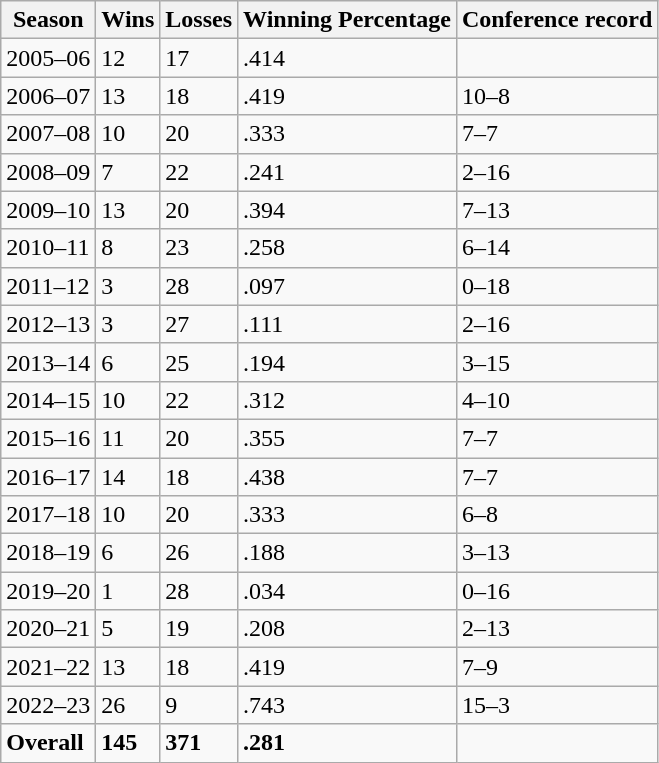<table class="wikitable collapsible collapsed">
<tr>
<th>Season</th>
<th>Wins</th>
<th>Losses</th>
<th>Winning Percentage</th>
<th>Conference record</th>
</tr>
<tr>
<td>2005–06</td>
<td>12</td>
<td>17</td>
<td>.414</td>
<td></td>
</tr>
<tr>
<td>2006–07</td>
<td>13</td>
<td>18</td>
<td>.419</td>
<td>10–8</td>
</tr>
<tr>
<td>2007–08</td>
<td>10</td>
<td>20</td>
<td>.333</td>
<td>7–7</td>
</tr>
<tr>
<td>2008–09</td>
<td>7</td>
<td>22</td>
<td>.241</td>
<td>2–16</td>
</tr>
<tr>
<td>2009–10</td>
<td>13</td>
<td>20</td>
<td>.394</td>
<td>7–13</td>
</tr>
<tr>
<td>2010–11</td>
<td>8</td>
<td>23</td>
<td>.258</td>
<td>6–14</td>
</tr>
<tr>
<td>2011–12</td>
<td>3</td>
<td>28</td>
<td>.097</td>
<td>0–18</td>
</tr>
<tr>
<td>2012–13</td>
<td>3</td>
<td>27</td>
<td>.111</td>
<td>2–16</td>
</tr>
<tr>
<td>2013–14</td>
<td>6</td>
<td>25</td>
<td>.194</td>
<td>3–15</td>
</tr>
<tr>
<td>2014–15</td>
<td>10</td>
<td>22</td>
<td>.312</td>
<td>4–10</td>
</tr>
<tr>
<td>2015–16</td>
<td>11</td>
<td>20</td>
<td>.355</td>
<td>7–7</td>
</tr>
<tr>
<td>2016–17</td>
<td>14</td>
<td>18</td>
<td>.438</td>
<td>7–7</td>
</tr>
<tr>
<td>2017–18</td>
<td>10</td>
<td>20</td>
<td>.333</td>
<td>6–8</td>
</tr>
<tr>
<td>2018–19</td>
<td>6</td>
<td>26</td>
<td>.188</td>
<td>3–13</td>
</tr>
<tr>
<td>2019–20</td>
<td>1</td>
<td>28</td>
<td>.034</td>
<td>0–16</td>
</tr>
<tr>
<td>2020–21</td>
<td>5</td>
<td>19</td>
<td>.208</td>
<td>2–13</td>
</tr>
<tr>
<td>2021–22</td>
<td>13</td>
<td>18</td>
<td>.419</td>
<td>7–9</td>
</tr>
<tr>
<td>2022–23</td>
<td>26</td>
<td>9</td>
<td>.743</td>
<td>15–3</td>
</tr>
<tr>
<td><strong>Overall</strong></td>
<td><strong>145</strong></td>
<td><strong>371</strong></td>
<td><strong>.281</strong></td>
<td></td>
</tr>
</table>
